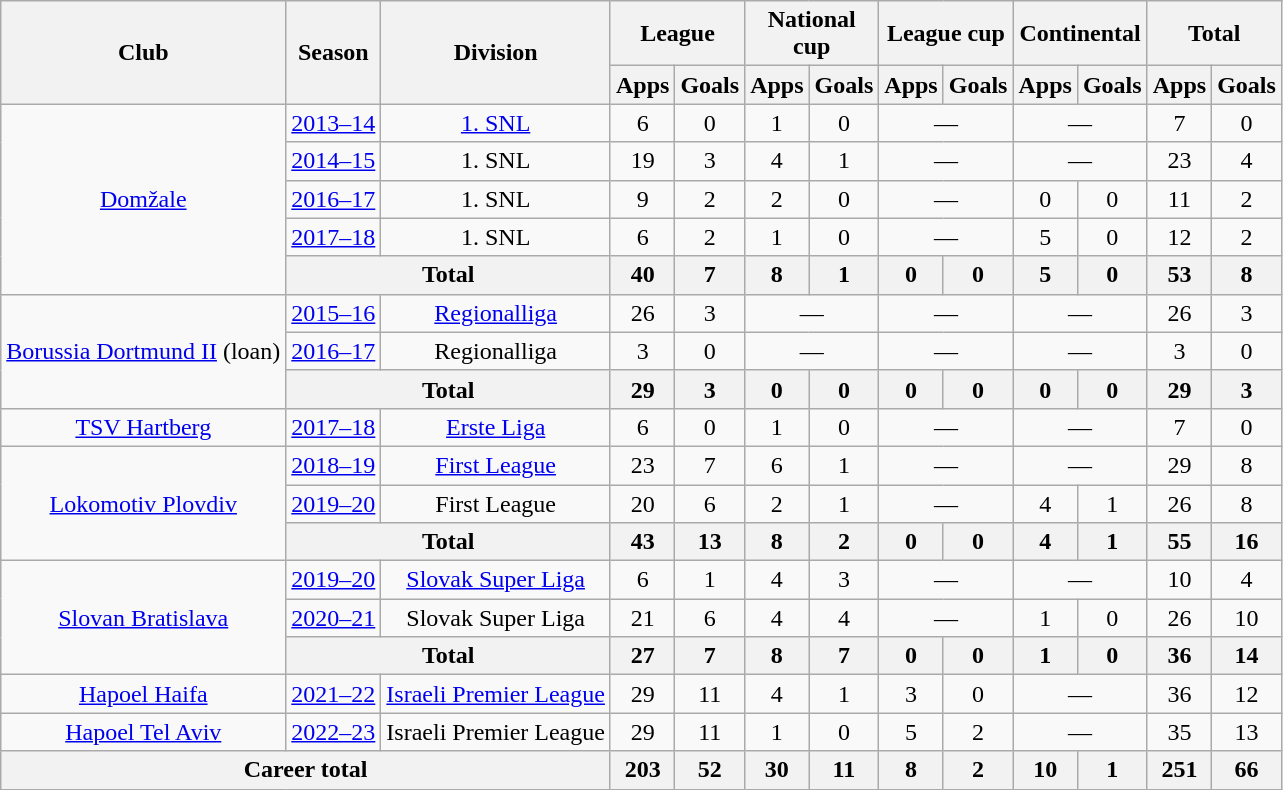<table class="wikitable" style="text-align: center;">
<tr>
<th rowspan="2">Club</th>
<th rowspan="2">Season</th>
<th rowspan="2">Division</th>
<th colspan="2">League</th>
<th colspan="2">National cup</th>
<th colspan="2">League cup</th>
<th colspan="2">Continental</th>
<th colspan="2">Total</th>
</tr>
<tr>
<th width="15">Apps</th>
<th width="15">Goals</th>
<th width="15">Apps</th>
<th width="15">Goals</th>
<th width="15">Apps</th>
<th width="15">Goals</th>
<th width="15">Apps</th>
<th width="15">Goals</th>
<th width="15">Apps</th>
<th width="15">Goals</th>
</tr>
<tr>
<td rowspan="5"><a href='#'>Domžale</a></td>
<td><a href='#'>2013–14</a></td>
<td><a href='#'>1. SNL</a></td>
<td>6</td>
<td>0</td>
<td>1</td>
<td>0</td>
<td colspan="2">—</td>
<td colspan="2">—</td>
<td>7</td>
<td>0</td>
</tr>
<tr>
<td><a href='#'>2014–15</a></td>
<td>1. SNL</td>
<td>19</td>
<td>3</td>
<td>4</td>
<td>1</td>
<td colspan="2">—</td>
<td colspan="2">—</td>
<td>23</td>
<td>4</td>
</tr>
<tr>
<td><a href='#'>2016–17</a></td>
<td>1. SNL</td>
<td>9</td>
<td>2</td>
<td>2</td>
<td>0</td>
<td colspan="2">—</td>
<td>0</td>
<td>0</td>
<td>11</td>
<td>2</td>
</tr>
<tr>
<td><a href='#'>2017–18</a></td>
<td>1. SNL</td>
<td>6</td>
<td>2</td>
<td>1</td>
<td>0</td>
<td colspan="2">—</td>
<td>5</td>
<td>0</td>
<td>12</td>
<td>2</td>
</tr>
<tr>
<th colspan="2">Total</th>
<th>40</th>
<th>7</th>
<th>8</th>
<th>1</th>
<th>0</th>
<th>0</th>
<th>5</th>
<th>0</th>
<th>53</th>
<th>8</th>
</tr>
<tr>
<td rowspan="3"><a href='#'>Borussia Dortmund II</a> (loan)</td>
<td><a href='#'>2015–16</a></td>
<td><a href='#'>Regionalliga</a></td>
<td>26</td>
<td>3</td>
<td colspan="2">—</td>
<td colspan="2">—</td>
<td colspan="2">—</td>
<td>26</td>
<td>3</td>
</tr>
<tr>
<td><a href='#'>2016–17</a></td>
<td>Regionalliga</td>
<td>3</td>
<td>0</td>
<td colspan="2">—</td>
<td colspan="2">—</td>
<td colspan="2">—</td>
<td>3</td>
<td>0</td>
</tr>
<tr>
<th colspan="2">Total</th>
<th>29</th>
<th>3</th>
<th>0</th>
<th>0</th>
<th>0</th>
<th>0</th>
<th>0</th>
<th>0</th>
<th>29</th>
<th>3</th>
</tr>
<tr>
<td><a href='#'>TSV Hartberg</a></td>
<td><a href='#'>2017–18</a></td>
<td><a href='#'>Erste Liga</a></td>
<td>6</td>
<td>0</td>
<td>1</td>
<td>0</td>
<td colspan="2">—</td>
<td colspan="2">—</td>
<td>7</td>
<td>0</td>
</tr>
<tr>
<td rowspan="3"><a href='#'>Lokomotiv Plovdiv</a></td>
<td><a href='#'>2018–19</a></td>
<td><a href='#'>First League</a></td>
<td>23</td>
<td>7</td>
<td>6</td>
<td>1</td>
<td colspan="2">—</td>
<td colspan="2">—</td>
<td>29</td>
<td>8</td>
</tr>
<tr>
<td><a href='#'>2019–20</a></td>
<td>First League</td>
<td>20</td>
<td>6</td>
<td>2</td>
<td>1</td>
<td colspan="2">—</td>
<td>4</td>
<td>1</td>
<td>26</td>
<td>8</td>
</tr>
<tr>
<th colspan="2">Total</th>
<th>43</th>
<th>13</th>
<th>8</th>
<th>2</th>
<th>0</th>
<th>0</th>
<th>4</th>
<th>1</th>
<th>55</th>
<th>16</th>
</tr>
<tr>
<td rowspan="3"><a href='#'>Slovan Bratislava</a></td>
<td><a href='#'>2019–20</a></td>
<td><a href='#'>Slovak Super Liga</a></td>
<td>6</td>
<td>1</td>
<td>4</td>
<td>3</td>
<td colspan="2">—</td>
<td colspan="2">—</td>
<td>10</td>
<td>4</td>
</tr>
<tr>
<td><a href='#'>2020–21</a></td>
<td>Slovak Super Liga</td>
<td>21</td>
<td>6</td>
<td>4</td>
<td>4</td>
<td colspan="2">—</td>
<td>1</td>
<td>0</td>
<td>26</td>
<td>10</td>
</tr>
<tr>
<th colspan="2">Total</th>
<th>27</th>
<th>7</th>
<th>8</th>
<th>7</th>
<th>0</th>
<th>0</th>
<th>1</th>
<th>0</th>
<th>36</th>
<th>14</th>
</tr>
<tr>
<td><a href='#'>Hapoel Haifa</a></td>
<td><a href='#'>2021–22</a></td>
<td><a href='#'>Israeli Premier League</a></td>
<td>29</td>
<td>11</td>
<td>4</td>
<td>1</td>
<td>3</td>
<td>0</td>
<td colspan="2">—</td>
<td>36</td>
<td>12</td>
</tr>
<tr>
<td><a href='#'>Hapoel Tel Aviv</a></td>
<td><a href='#'>2022–23</a></td>
<td>Israeli Premier League</td>
<td>29</td>
<td>11</td>
<td>1</td>
<td>0</td>
<td>5</td>
<td>2</td>
<td colspan="2">—</td>
<td>35</td>
<td>13</td>
</tr>
<tr>
<th colspan=3>Career total</th>
<th>203</th>
<th>52</th>
<th>30</th>
<th>11</th>
<th>8</th>
<th>2</th>
<th>10</th>
<th>1</th>
<th>251</th>
<th>66</th>
</tr>
</table>
